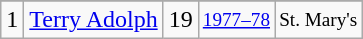<table class="wikitable">
<tr>
</tr>
<tr>
<td>1</td>
<td><a href='#'>Terry Adolph</a></td>
<td>19</td>
<td style="font-size:80%;"><a href='#'>1977–78</a></td>
<td style="font-size:80%;">St. Mary's</td>
</tr>
</table>
